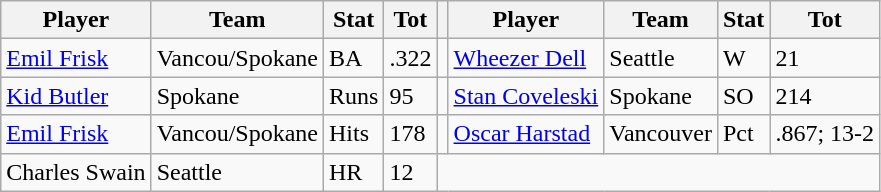<table class="wikitable">
<tr>
<th>Player</th>
<th>Team</th>
<th>Stat</th>
<th>Tot</th>
<th></th>
<th>Player</th>
<th>Team</th>
<th>Stat</th>
<th>Tot</th>
</tr>
<tr>
<td><a href='#'>Emil Frisk</a></td>
<td>Vancou/Spokane</td>
<td>BA</td>
<td>.322</td>
<td></td>
<td><a href='#'>Wheezer Dell</a></td>
<td>Seattle</td>
<td>W</td>
<td>21</td>
</tr>
<tr>
<td><a href='#'>Kid Butler</a></td>
<td>Spokane</td>
<td>Runs</td>
<td>95</td>
<td></td>
<td><a href='#'>Stan Coveleski</a></td>
<td>Spokane</td>
<td>SO</td>
<td>214</td>
</tr>
<tr>
<td><a href='#'>Emil Frisk</a></td>
<td>Vancou/Spokane</td>
<td>Hits</td>
<td>178</td>
<td></td>
<td><a href='#'>Oscar Harstad</a></td>
<td>Vancouver</td>
<td>Pct</td>
<td>.867; 13-2</td>
</tr>
<tr>
<td>Charles Swain</td>
<td>Seattle</td>
<td>HR</td>
<td>12</td>
</tr>
</table>
